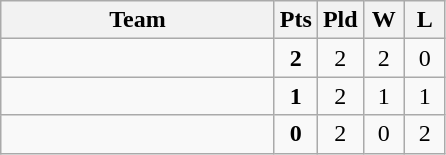<table class=wikitable style="text-align:center">
<tr>
<th width=175>Team</th>
<th width=20>Pts</th>
<th width=20>Pld</th>
<th width=20>W</th>
<th width=20>L</th>
</tr>
<tr>
<td style="text-align:left"></td>
<td><strong>2</strong></td>
<td>2</td>
<td>2</td>
<td>0</td>
</tr>
<tr>
<td style="text-align:left"></td>
<td><strong>1</strong></td>
<td>2</td>
<td>1</td>
<td>1</td>
</tr>
<tr>
<td style="text-align:left"></td>
<td><strong>0</strong></td>
<td>2</td>
<td>0</td>
<td>2</td>
</tr>
</table>
